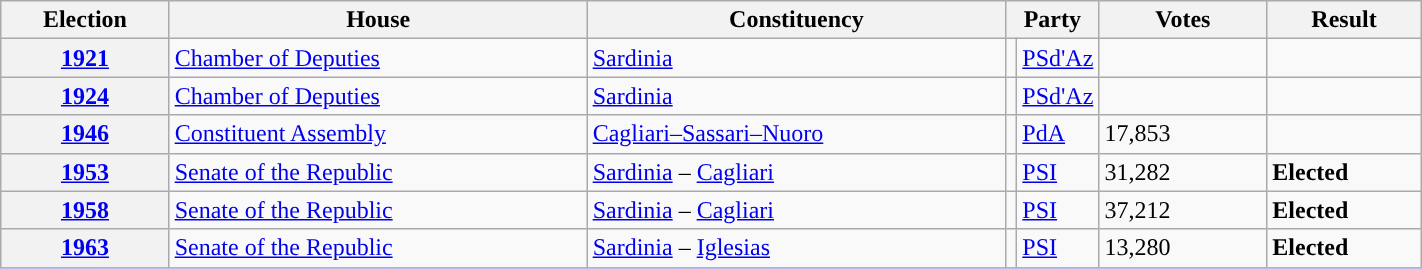<table class=wikitable style="width:75%; border:1px #AAAAFF solid">
<tr>
<th width=12%>Election</th>
<th width=30%>House</th>
<th width=30%>Constituency</th>
<th width=5% colspan="2">Party</th>
<th width=12%>Votes</th>
<th width=18%>Result</th>
</tr>
<tr>
<th><a href='#'>1921</a></th>
<td><a href='#'>Chamber of Deputies</a></td>
<td><a href='#'>Sardinia</a></td>
<td></td>
<td><a href='#'>PSd'Az</a></td>
<td></td>
<td></td>
</tr>
<tr>
<th><a href='#'>1924</a></th>
<td><a href='#'>Chamber of Deputies</a></td>
<td><a href='#'>Sardinia</a></td>
<td></td>
<td><a href='#'>PSd'Az</a></td>
<td></td>
<td></td>
</tr>
<tr>
<th><a href='#'>1946</a></th>
<td><a href='#'>Constituent Assembly</a></td>
<td><a href='#'>Cagliari–Sassari–Nuoro</a></td>
<td></td>
<td><a href='#'>PdA</a></td>
<td>17,853</td>
<td></td>
</tr>
<tr>
<th><a href='#'>1953</a></th>
<td><a href='#'>Senate of the Republic</a></td>
<td><a href='#'>Sardinia</a> – <a href='#'>Cagliari</a></td>
<td></td>
<td><a href='#'>PSI</a></td>
<td>31,282</td>
<td> <strong>Elected</strong></td>
</tr>
<tr>
<th><a href='#'>1958</a></th>
<td><a href='#'>Senate of the Republic</a></td>
<td><a href='#'>Sardinia</a> – <a href='#'>Cagliari</a></td>
<td></td>
<td><a href='#'>PSI</a></td>
<td>37,212</td>
<td> <strong>Elected</strong></td>
</tr>
<tr>
<th><a href='#'>1963</a></th>
<td><a href='#'>Senate of the Republic</a></td>
<td><a href='#'>Sardinia</a> – <a href='#'>Iglesias</a></td>
<td></td>
<td><a href='#'>PSI</a></td>
<td>13,280</td>
<td> <strong>Elected</strong></td>
</tr>
<tr>
</tr>
</table>
